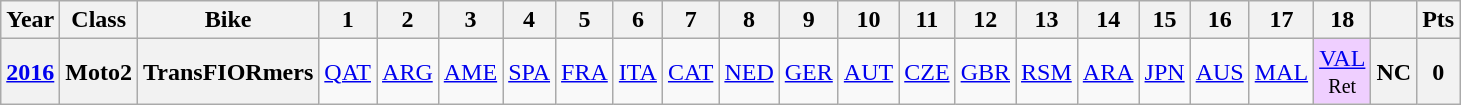<table class="wikitable" style="text-align:center">
<tr>
<th>Year</th>
<th>Class</th>
<th>Bike</th>
<th>1</th>
<th>2</th>
<th>3</th>
<th>4</th>
<th>5</th>
<th>6</th>
<th>7</th>
<th>8</th>
<th>9</th>
<th>10</th>
<th>11</th>
<th>12</th>
<th>13</th>
<th>14</th>
<th>15</th>
<th>16</th>
<th>17</th>
<th>18</th>
<th></th>
<th>Pts</th>
</tr>
<tr>
<th><a href='#'>2016</a></th>
<th>Moto2</th>
<th>TransFIORmers</th>
<td><a href='#'>QAT</a></td>
<td><a href='#'>ARG</a></td>
<td><a href='#'>AME</a></td>
<td><a href='#'>SPA</a></td>
<td><a href='#'>FRA</a></td>
<td><a href='#'>ITA</a></td>
<td><a href='#'>CAT</a></td>
<td><a href='#'>NED</a></td>
<td><a href='#'>GER</a></td>
<td><a href='#'>AUT</a></td>
<td><a href='#'>CZE</a></td>
<td><a href='#'>GBR</a></td>
<td><a href='#'>RSM</a></td>
<td><a href='#'>ARA</a></td>
<td><a href='#'>JPN</a></td>
<td><a href='#'>AUS</a></td>
<td><a href='#'>MAL</a></td>
<td style="background:#efcfff;"><a href='#'>VAL</a><br><small>Ret</small></td>
<th>NC</th>
<th>0</th>
</tr>
</table>
